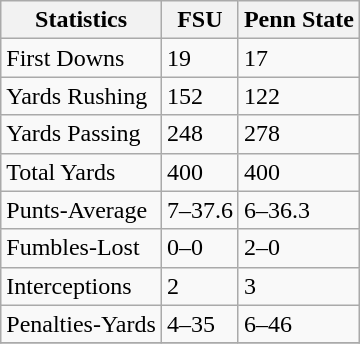<table class="wikitable">
<tr>
<th>Statistics</th>
<th>FSU</th>
<th>Penn State</th>
</tr>
<tr>
<td>First Downs</td>
<td>19</td>
<td>17</td>
</tr>
<tr>
<td>Yards Rushing</td>
<td>152</td>
<td>122</td>
</tr>
<tr>
<td>Yards Passing</td>
<td>248</td>
<td>278</td>
</tr>
<tr>
<td>Total Yards</td>
<td>400</td>
<td>400</td>
</tr>
<tr>
<td>Punts-Average</td>
<td>7–37.6</td>
<td>6–36.3</td>
</tr>
<tr>
<td>Fumbles-Lost</td>
<td>0–0</td>
<td>2–0</td>
</tr>
<tr>
<td>Interceptions</td>
<td>2</td>
<td>3</td>
</tr>
<tr>
<td>Penalties-Yards</td>
<td>4–35</td>
<td>6–46</td>
</tr>
<tr>
</tr>
</table>
